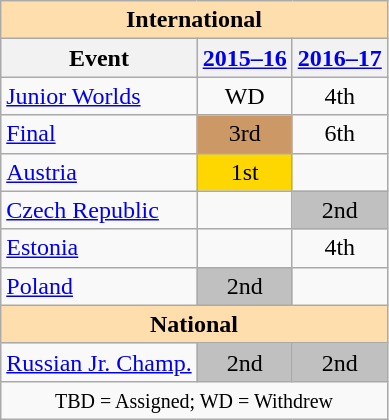<table class="wikitable" style="text-align:center">
<tr>
<th style="background-color: #ffdead; " colspan=3 align=center>International</th>
</tr>
<tr>
<th>Event</th>
<th><a href='#'>2015–16</a></th>
<th><a href='#'>2016–17</a></th>
</tr>
<tr>
<td align=left><a href='#'>Junior Worlds</a></td>
<td>WD</td>
<td>4th</td>
</tr>
<tr>
<td align=left> <a href='#'>Final</a></td>
<td bgcolor=cc9966>3rd</td>
<td>6th</td>
</tr>
<tr>
<td align=left> <a href='#'>Austria</a></td>
<td bgcolor=gold>1st</td>
<td></td>
</tr>
<tr>
<td align=left> <a href='#'>Czech Republic</a></td>
<td></td>
<td bgcolor=silver>2nd</td>
</tr>
<tr>
<td align=left> <a href='#'>Estonia</a></td>
<td></td>
<td>4th</td>
</tr>
<tr>
<td align=left> <a href='#'>Poland</a></td>
<td bgcolor=silver>2nd</td>
<td></td>
</tr>
<tr>
<th style="background-color: #ffdead; " colspan=3 align=center>National</th>
</tr>
<tr>
<td align=left><a href='#'>Russian Jr. Champ.</a></td>
<td bgcolor=silver>2nd</td>
<td bgcolor=silver>2nd</td>
</tr>
<tr>
<td colspan=3 align=center><small> TBD = Assigned; WD = Withdrew </small></td>
</tr>
</table>
